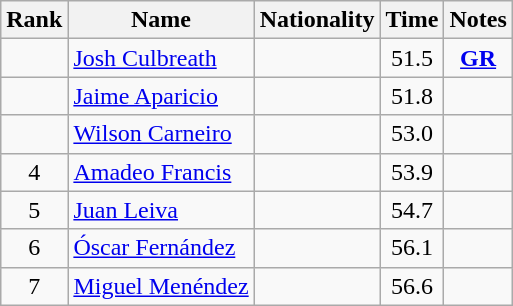<table class="wikitable sortable" style="text-align:center">
<tr>
<th>Rank</th>
<th>Name</th>
<th>Nationality</th>
<th>Time</th>
<th>Notes</th>
</tr>
<tr>
<td></td>
<td align=left><a href='#'>Josh Culbreath</a></td>
<td align=left></td>
<td>51.5</td>
<td><strong><a href='#'>GR</a></strong></td>
</tr>
<tr>
<td></td>
<td align=left><a href='#'>Jaime Aparicio</a></td>
<td align=left></td>
<td>51.8</td>
<td></td>
</tr>
<tr>
<td></td>
<td align=left><a href='#'>Wilson Carneiro</a></td>
<td align=left></td>
<td>53.0</td>
<td></td>
</tr>
<tr>
<td>4</td>
<td align=left><a href='#'>Amadeo Francis</a></td>
<td align=left></td>
<td>53.9</td>
<td></td>
</tr>
<tr>
<td>5</td>
<td align=left><a href='#'>Juan Leiva</a></td>
<td align=left></td>
<td>54.7</td>
<td></td>
</tr>
<tr>
<td>6</td>
<td align=left><a href='#'>Óscar Fernández</a></td>
<td align=left></td>
<td>56.1</td>
<td></td>
</tr>
<tr>
<td>7</td>
<td align=left><a href='#'>Miguel Menéndez</a></td>
<td align=left></td>
<td>56.6</td>
<td></td>
</tr>
</table>
